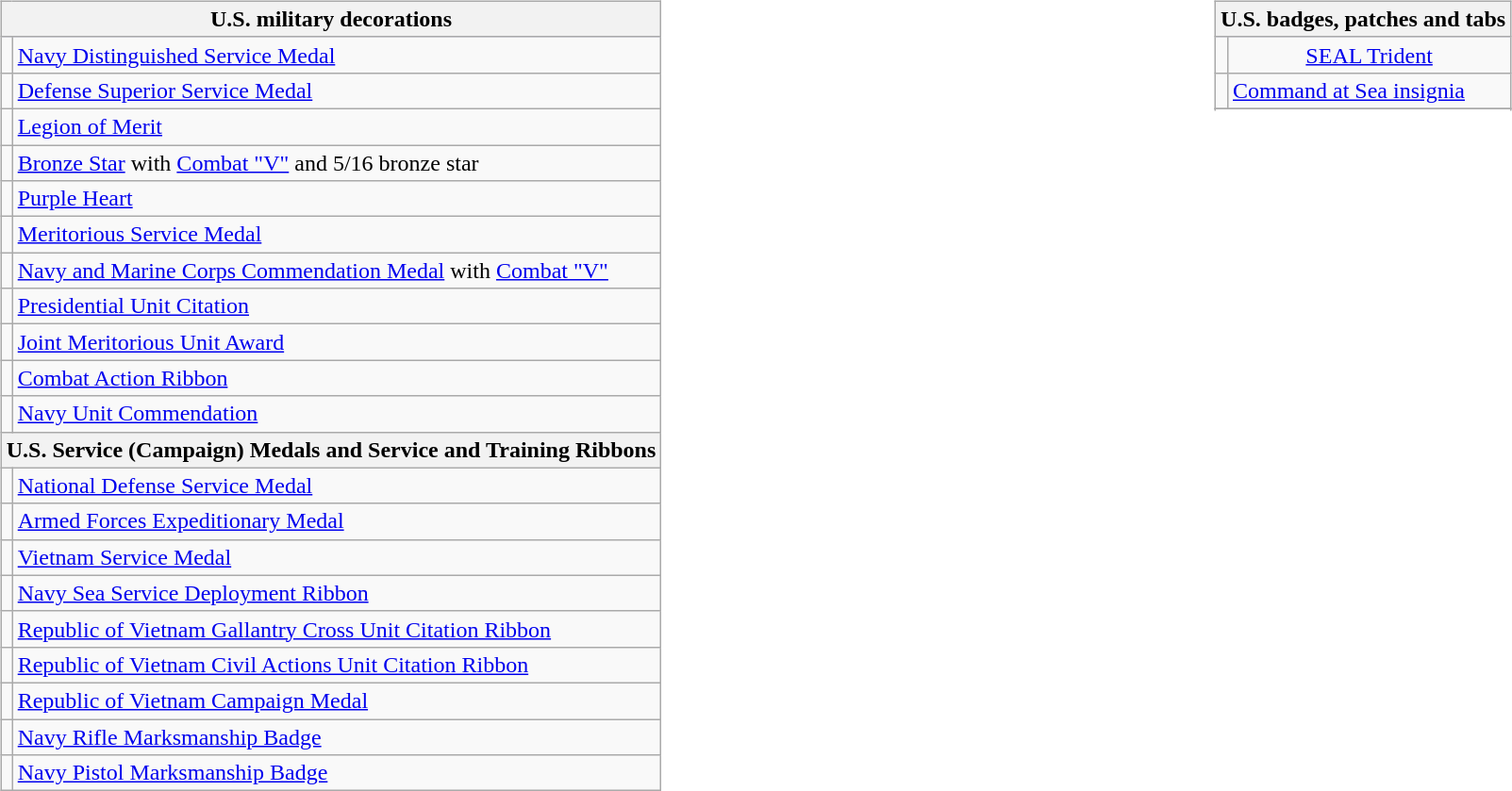<table style="width:100%;">
<tr>
<td valign="top"><br><table class="wikitable">
<tr style="background:#ccf; text-align:center;">
<th colspan="2"><strong>U.S. military decorations</strong></th>
</tr>
<tr>
<td></td>
<td><a href='#'>Navy Distinguished Service Medal</a></td>
</tr>
<tr>
<td></td>
<td><a href='#'>Defense Superior Service Medal</a></td>
</tr>
<tr>
<td></td>
<td><a href='#'>Legion of Merit</a></td>
</tr>
<tr>
<td></td>
<td><a href='#'>Bronze Star</a> with <a href='#'>Combat "V"</a> and 5/16 bronze star</td>
</tr>
<tr>
<td></td>
<td><a href='#'>Purple Heart</a></td>
</tr>
<tr>
<td></td>
<td><a href='#'>Meritorious Service Medal</a></td>
</tr>
<tr>
<td></td>
<td><a href='#'>Navy and Marine Corps Commendation Medal</a> with <a href='#'>Combat "V"</a></td>
</tr>
<tr>
<td></td>
<td><a href='#'>Presidential Unit Citation</a></td>
</tr>
<tr>
<td></td>
<td><a href='#'>Joint Meritorious Unit Award</a></td>
</tr>
<tr>
<td></td>
<td><a href='#'>Combat Action Ribbon</a></td>
</tr>
<tr>
<td></td>
<td><a href='#'>Navy Unit Commendation</a></td>
</tr>
<tr>
<th colspan="2"><strong>U.S. Service (Campaign) Medals and Service and Training Ribbons</strong></th>
</tr>
<tr>
<td></td>
<td><a href='#'>National Defense Service Medal</a></td>
</tr>
<tr>
<td></td>
<td><a href='#'>Armed Forces Expeditionary Medal</a></td>
</tr>
<tr>
<td></td>
<td><a href='#'>Vietnam Service Medal</a></td>
</tr>
<tr>
<td></td>
<td><a href='#'>Navy Sea Service Deployment Ribbon</a></td>
</tr>
<tr>
<td></td>
<td><a href='#'>Republic of Vietnam Gallantry Cross Unit Citation Ribbon</a></td>
</tr>
<tr>
<td></td>
<td><a href='#'>Republic of Vietnam Civil Actions Unit Citation Ribbon</a></td>
</tr>
<tr>
<td></td>
<td><a href='#'>Republic of Vietnam Campaign Medal</a></td>
</tr>
<tr>
<td></td>
<td><a href='#'>Navy Rifle Marksmanship Badge</a></td>
</tr>
<tr>
<td></td>
<td><a href='#'>Navy Pistol Marksmanship Badge</a></td>
</tr>
</table>
</td>
<td valign="top"><br><table class="wikitable">
<tr style="background:#ccf; text-align:center;">
<th colspan="2"><strong>U.S. badges, patches and tabs</strong></th>
</tr>
<tr>
<td align=center></td>
<td align=center><a href='#'>SEAL Trident</a></td>
</tr>
<tr>
<td></td>
<td><a href='#'>Command at Sea insignia</a></td>
</tr>
<tr>
</tr>
<tr>
</tr>
</table>
</td>
</tr>
</table>
